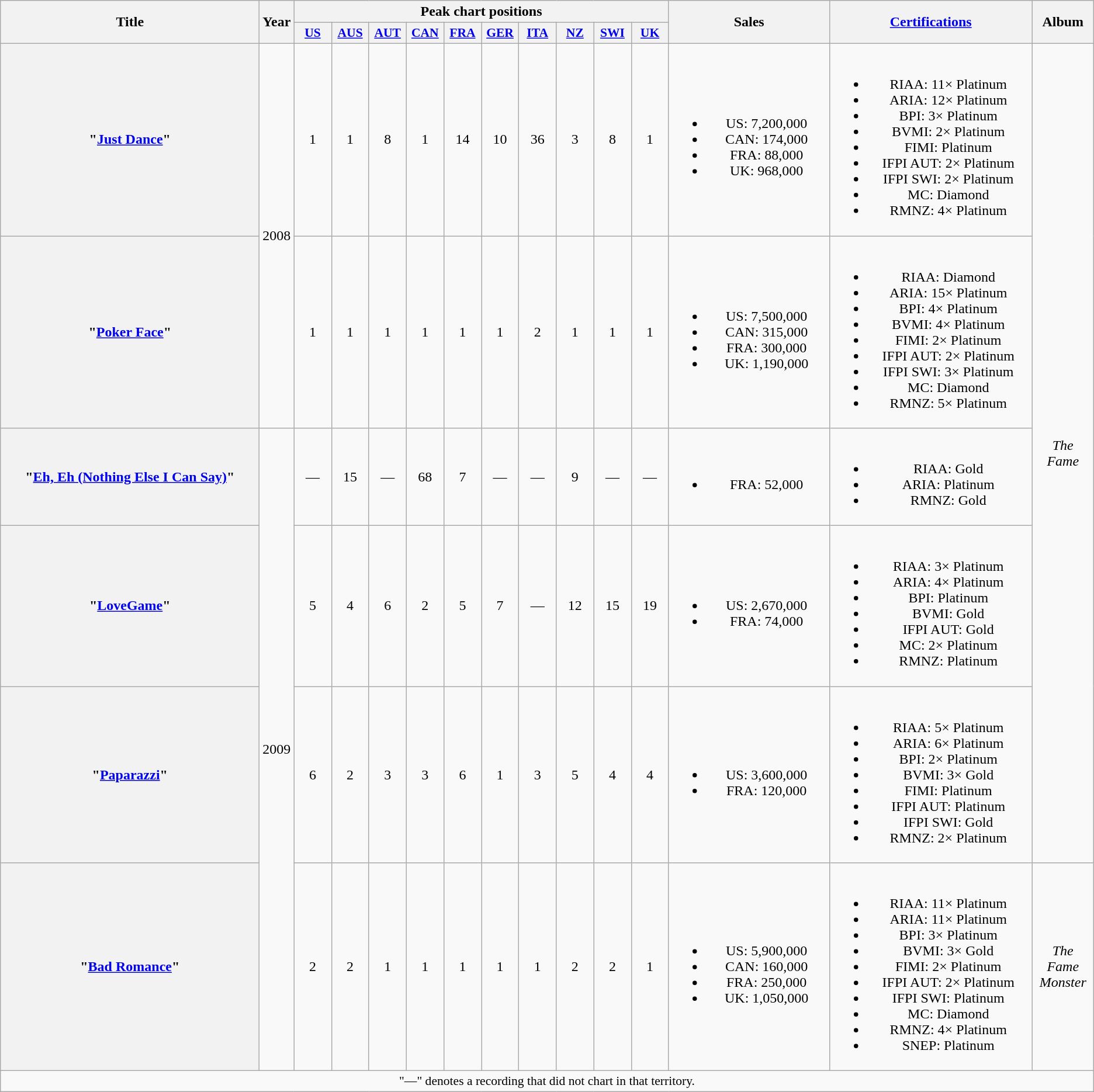<table class="wikitable plainrowheaders" style="text-align:center;">
<tr>
<th scope="col" rowspan="2" style="width:18em;">Title</th>
<th scope="col" rowspan="2">Year</th>
<th scope="col" colspan="10">Peak chart positions</th>
<th scope="col" rowspan="2" style="width:11em;">Sales</th>
<th scope="col" rowspan="2" style="width:14em;"><a href='#'>Certifications</a></th>
<th scope="col" rowspan="2">Album</th>
</tr>
<tr>
<th style="width:2.5em;font-size:90%"><a href='#'>US</a><br></th>
<th style="width:2.5em;font-size:90%"><a href='#'>AUS</a><br></th>
<th style="width:2.5em;font-size:90%"><a href='#'>AUT</a><br></th>
<th style="width:2.5em;font-size:90%"><a href='#'>CAN</a><br></th>
<th style="width:2.5em;font-size:90%"><a href='#'>FRA</a><br></th>
<th style="width:2.5em;font-size:90%"><a href='#'>GER</a><br></th>
<th style="width:2.5em;font-size:90%"><a href='#'>ITA</a><br></th>
<th style="width:2.5em;font-size:90%"><a href='#'>NZ</a><br></th>
<th style="width:2.5em;font-size:90%"><a href='#'>SWI</a><br></th>
<th style="width:2.5em;font-size:90%"><a href='#'>UK</a><br></th>
</tr>
<tr>
<th scope="row">"<a href='#'>Just Dance</a>"<br></th>
<td rowspan="2">2008</td>
<td>1</td>
<td>1</td>
<td>8</td>
<td>1</td>
<td>14</td>
<td>10</td>
<td>36</td>
<td>3</td>
<td>8</td>
<td>1</td>
<td><br><ul><li>US: 7,200,000</li><li>CAN: 174,000</li><li>FRA: 88,000</li><li>UK: 968,000</li></ul></td>
<td><br><ul><li>RIAA: 11× Platinum</li><li>ARIA: 12× Platinum</li><li>BPI: 3× Platinum</li><li>BVMI: 2× Platinum</li><li>FIMI: Platinum</li><li>IFPI AUT: 2× Platinum</li><li>IFPI SWI: 2× Platinum</li><li>MC: Diamond</li><li>RMNZ: 4× Platinum</li></ul></td>
<td rowspan=5><em>The Fame</em></td>
</tr>
<tr>
<th scope="row">"<a href='#'>Poker Face</a>"</th>
<td>1</td>
<td>1</td>
<td>1</td>
<td>1</td>
<td>1</td>
<td>1</td>
<td>2</td>
<td>1</td>
<td>1</td>
<td>1</td>
<td><br><ul><li>US: 7,500,000</li><li>CAN: 315,000</li><li>FRA: 300,000</li><li>UK: 1,190,000</li></ul></td>
<td><br><ul><li>RIAA: Diamond</li><li>ARIA: 15× Platinum</li><li>BPI: 4× Platinum</li><li>BVMI: 4× Platinum</li><li>FIMI: 2× Platinum</li><li>IFPI AUT: 2× Platinum</li><li>IFPI SWI: 3× Platinum</li><li>MC: Diamond</li><li>RMNZ: 5× Platinum</li></ul></td>
</tr>
<tr>
<th scope="row">"<a href='#'>Eh, Eh (Nothing Else I Can Say)</a>"</th>
<td rowspan="4">2009</td>
<td>—</td>
<td>15</td>
<td>—</td>
<td>68</td>
<td>7</td>
<td>—</td>
<td>—</td>
<td>9</td>
<td>—</td>
<td>—</td>
<td><br><ul><li>FRA: 52,000</li></ul></td>
<td><br><ul><li>RIAA: Gold</li><li>ARIA: Platinum</li><li>RMNZ: Gold</li></ul></td>
</tr>
<tr>
<th scope="row">"<a href='#'>LoveGame</a>"</th>
<td>5</td>
<td>4</td>
<td>6</td>
<td>2</td>
<td>5</td>
<td>7</td>
<td>—</td>
<td>12</td>
<td>15</td>
<td>19</td>
<td><br><ul><li>US: 2,670,000</li><li>FRA: 74,000</li></ul></td>
<td><br><ul><li>RIAA: 3× Platinum</li><li>ARIA: 4× Platinum</li><li>BPI: Platinum</li><li>BVMI: Gold</li><li>IFPI AUT: Gold</li><li>MC: 2× Platinum</li><li>RMNZ: Platinum</li></ul></td>
</tr>
<tr>
<th scope="row">"<a href='#'>Paparazzi</a>"</th>
<td>6</td>
<td>2</td>
<td>3</td>
<td>3</td>
<td>6</td>
<td>1</td>
<td>3</td>
<td>5</td>
<td>4</td>
<td>4</td>
<td><br><ul><li>US: 3,600,000</li><li>FRA: 120,000</li></ul></td>
<td><br><ul><li>RIAA: 5× Platinum</li><li>ARIA: 6× Platinum</li><li>BPI: 2× Platinum</li><li>BVMI: 3× Gold</li><li>FIMI: Platinum</li><li>IFPI AUT: Platinum</li><li>IFPI SWI: Gold</li><li>RMNZ: 2× Platinum</li></ul></td>
</tr>
<tr>
<th scope="row">"<a href='#'>Bad Romance</a>"</th>
<td>2</td>
<td>2</td>
<td>1</td>
<td>1</td>
<td>1</td>
<td>1</td>
<td>1</td>
<td>2</td>
<td>2</td>
<td>1</td>
<td><br><ul><li>US: 5,900,000</li><li>CAN: 160,000</li><li>FRA: 250,000</li><li>UK: 1,050,000</li></ul></td>
<td><br><ul><li>RIAA: 11× Platinum</li><li>ARIA: 11× Platinum</li><li>BPI: 3× Platinum</li><li>BVMI: 3× Gold</li><li>FIMI: 2× Platinum</li><li>IFPI AUT: 2× Platinum</li><li>IFPI SWI: Platinum</li><li>MC: Diamond</li><li>RMNZ: 4× Platinum</li><li>SNEP: Platinum</li></ul></td>
<td><em>The Fame Monster</em></td>
</tr>
<tr>
<td colspan="15" style="font-size:90%;">"—" denotes a recording that did not chart in that territory.</td>
</tr>
</table>
